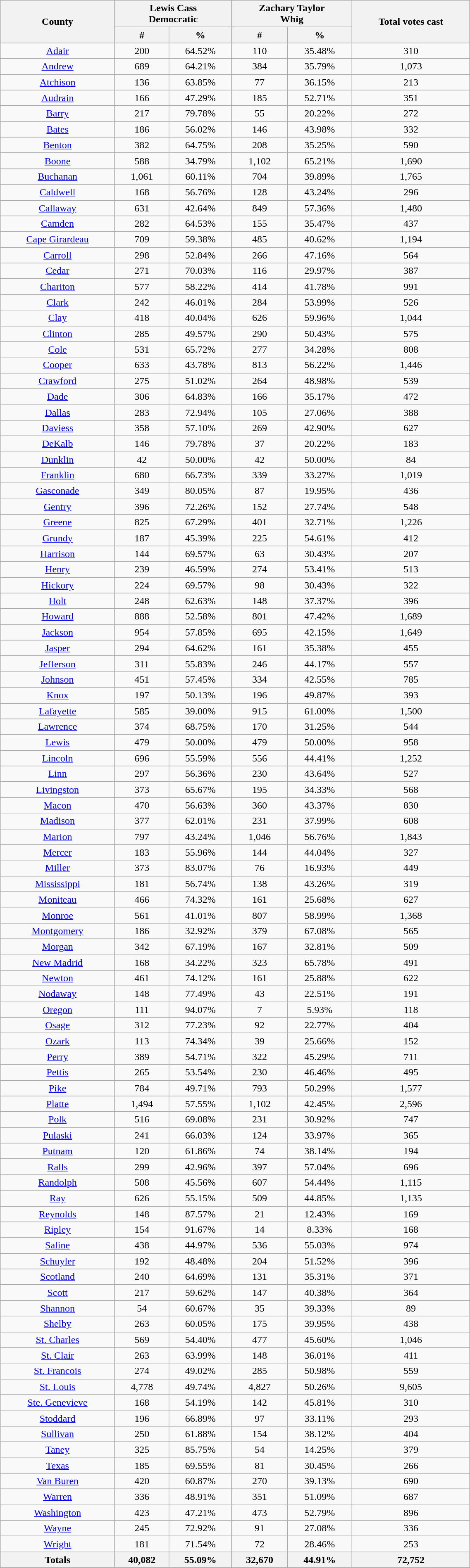<table class="wikitable sortable" width="60%">
<tr>
<th rowspan="2">County</th>
<th colspan="2">Lewis Cass<br>Democratic</th>
<th colspan="2">Zachary Taylor<br>Whig</th>
<th rowspan="2">Total votes cast</th>
</tr>
<tr>
<th data-sort-type="number" style="text-align:center;">#</th>
<th data-sort-type="number" style="text-align:center;">%</th>
<th data-sort-type="number" style="text-align:center;">#</th>
<th data-sort-type="number" style="text-align:center;">%</th>
</tr>
<tr style="text-align:center;">
<td><a href='#'>Adair</a></td>
<td>200</td>
<td>64.52%</td>
<td>110</td>
<td>35.48%</td>
<td>310</td>
</tr>
<tr style="text-align:center;">
<td><a href='#'>Andrew</a></td>
<td>689</td>
<td>64.21%</td>
<td>384</td>
<td>35.79%</td>
<td>1,073</td>
</tr>
<tr style="text-align:center;">
<td><a href='#'>Atchison</a></td>
<td>136</td>
<td>63.85%</td>
<td>77</td>
<td>36.15%</td>
<td>213</td>
</tr>
<tr style="text-align:center;">
<td><a href='#'>Audrain</a></td>
<td>166</td>
<td>47.29%</td>
<td>185</td>
<td>52.71%</td>
<td>351</td>
</tr>
<tr style="text-align:center;">
<td><a href='#'>Barry</a></td>
<td>217</td>
<td>79.78%</td>
<td>55</td>
<td>20.22%</td>
<td>272</td>
</tr>
<tr style="text-align:center;">
<td><a href='#'>Bates</a></td>
<td>186</td>
<td>56.02%</td>
<td>146</td>
<td>43.98%</td>
<td>332</td>
</tr>
<tr style="text-align:center;">
<td><a href='#'>Benton</a></td>
<td>382</td>
<td>64.75%</td>
<td>208</td>
<td>35.25%</td>
<td>590</td>
</tr>
<tr style="text-align:center;">
<td><a href='#'>Boone</a></td>
<td>588</td>
<td>34.79%</td>
<td>1,102</td>
<td>65.21%</td>
<td>1,690</td>
</tr>
<tr style="text-align:center;">
<td><a href='#'>Buchanan</a></td>
<td>1,061</td>
<td>60.11%</td>
<td>704</td>
<td>39.89%</td>
<td>1,765</td>
</tr>
<tr style="text-align:center;">
<td><a href='#'>Caldwell</a></td>
<td>168</td>
<td>56.76%</td>
<td>128</td>
<td>43.24%</td>
<td>296</td>
</tr>
<tr style="text-align:center;">
<td><a href='#'>Callaway</a></td>
<td>631</td>
<td>42.64%</td>
<td>849</td>
<td>57.36%</td>
<td>1,480</td>
</tr>
<tr style="text-align:center;">
<td><a href='#'>Camden</a></td>
<td>282</td>
<td>64.53%</td>
<td>155</td>
<td>35.47%</td>
<td>437</td>
</tr>
<tr style="text-align:center;">
<td><a href='#'>Cape Girardeau</a></td>
<td>709</td>
<td>59.38%</td>
<td>485</td>
<td>40.62%</td>
<td>1,194</td>
</tr>
<tr style="text-align:center;">
<td><a href='#'>Carroll</a></td>
<td>298</td>
<td>52.84%</td>
<td>266</td>
<td>47.16%</td>
<td>564</td>
</tr>
<tr style="text-align:center;">
<td><a href='#'>Cedar</a></td>
<td>271</td>
<td>70.03%</td>
<td>116</td>
<td>29.97%</td>
<td>387</td>
</tr>
<tr style="text-align:center;">
<td><a href='#'>Chariton</a></td>
<td>577</td>
<td>58.22%</td>
<td>414</td>
<td>41.78%</td>
<td>991</td>
</tr>
<tr style="text-align:center;">
<td><a href='#'>Clark</a></td>
<td>242</td>
<td>46.01%</td>
<td>284</td>
<td>53.99%</td>
<td>526</td>
</tr>
<tr style="text-align:center;">
<td><a href='#'>Clay</a></td>
<td>418</td>
<td>40.04%</td>
<td>626</td>
<td>59.96%</td>
<td>1,044</td>
</tr>
<tr style="text-align:center;">
<td><a href='#'>Clinton</a></td>
<td>285</td>
<td>49.57%</td>
<td>290</td>
<td>50.43%</td>
<td>575</td>
</tr>
<tr style="text-align:center;">
<td><a href='#'>Cole</a></td>
<td>531</td>
<td>65.72%</td>
<td>277</td>
<td>34.28%</td>
<td>808</td>
</tr>
<tr style="text-align:center;">
<td><a href='#'>Cooper</a></td>
<td>633</td>
<td>43.78%</td>
<td>813</td>
<td>56.22%</td>
<td>1,446</td>
</tr>
<tr style="text-align:center;">
<td><a href='#'>Crawford</a></td>
<td>275</td>
<td>51.02%</td>
<td>264</td>
<td>48.98%</td>
<td>539</td>
</tr>
<tr style="text-align:center;">
<td><a href='#'>Dade</a></td>
<td>306</td>
<td>64.83%</td>
<td>166</td>
<td>35.17%</td>
<td>472</td>
</tr>
<tr style="text-align:center;">
<td><a href='#'>Dallas</a></td>
<td>283</td>
<td>72.94%</td>
<td>105</td>
<td>27.06%</td>
<td>388</td>
</tr>
<tr style="text-align:center;">
<td><a href='#'>Daviess</a></td>
<td>358</td>
<td>57.10%</td>
<td>269</td>
<td>42.90%</td>
<td>627</td>
</tr>
<tr style="text-align:center;">
<td><a href='#'>DeKalb</a></td>
<td>146</td>
<td>79.78%</td>
<td>37</td>
<td>20.22%</td>
<td>183</td>
</tr>
<tr style="text-align:center;">
<td><a href='#'>Dunklin</a></td>
<td>42</td>
<td>50.00%</td>
<td>42</td>
<td>50.00%</td>
<td>84</td>
</tr>
<tr style="text-align:center;">
<td><a href='#'>Franklin</a></td>
<td>680</td>
<td>66.73%</td>
<td>339</td>
<td>33.27%</td>
<td>1,019</td>
</tr>
<tr style="text-align:center;">
<td><a href='#'>Gasconade</a></td>
<td>349</td>
<td>80.05%</td>
<td>87</td>
<td>19.95%</td>
<td>436</td>
</tr>
<tr style="text-align:center;">
<td><a href='#'>Gentry</a></td>
<td>396</td>
<td>72.26%</td>
<td>152</td>
<td>27.74%</td>
<td>548</td>
</tr>
<tr style="text-align:center;">
<td><a href='#'>Greene</a></td>
<td>825</td>
<td>67.29%</td>
<td>401</td>
<td>32.71%</td>
<td>1,226</td>
</tr>
<tr style="text-align:center;">
<td><a href='#'>Grundy</a></td>
<td>187</td>
<td>45.39%</td>
<td>225</td>
<td>54.61%</td>
<td>412</td>
</tr>
<tr style="text-align:center;">
<td><a href='#'>Harrison</a></td>
<td>144</td>
<td>69.57%</td>
<td>63</td>
<td>30.43%</td>
<td>207</td>
</tr>
<tr style="text-align:center;">
<td><a href='#'>Henry</a></td>
<td>239</td>
<td>46.59%</td>
<td>274</td>
<td>53.41%</td>
<td>513</td>
</tr>
<tr style="text-align:center;">
<td><a href='#'>Hickory</a></td>
<td>224</td>
<td>69.57%</td>
<td>98</td>
<td>30.43%</td>
<td>322</td>
</tr>
<tr style="text-align:center;">
<td><a href='#'>Holt</a></td>
<td>248</td>
<td>62.63%</td>
<td>148</td>
<td>37.37%</td>
<td>396</td>
</tr>
<tr style="text-align:center;">
<td><a href='#'>Howard</a></td>
<td>888</td>
<td>52.58%</td>
<td>801</td>
<td>47.42%</td>
<td>1,689</td>
</tr>
<tr style="text-align:center;">
<td><a href='#'>Jackson</a></td>
<td>954</td>
<td>57.85%</td>
<td>695</td>
<td>42.15%</td>
<td>1,649</td>
</tr>
<tr style="text-align:center;">
<td><a href='#'>Jasper</a></td>
<td>294</td>
<td>64.62%</td>
<td>161</td>
<td>35.38%</td>
<td>455</td>
</tr>
<tr style="text-align:center;">
<td><a href='#'>Jefferson</a></td>
<td>311</td>
<td>55.83%</td>
<td>246</td>
<td>44.17%</td>
<td>557</td>
</tr>
<tr style="text-align:center;">
<td><a href='#'>Johnson</a></td>
<td>451</td>
<td>57.45%</td>
<td>334</td>
<td>42.55%</td>
<td>785</td>
</tr>
<tr style="text-align:center;">
<td><a href='#'>Knox</a></td>
<td>197</td>
<td>50.13%</td>
<td>196</td>
<td>49.87%</td>
<td>393</td>
</tr>
<tr style="text-align:center;">
<td><a href='#'>Lafayette</a></td>
<td>585</td>
<td>39.00%</td>
<td>915</td>
<td>61.00%</td>
<td>1,500</td>
</tr>
<tr style="text-align:center;">
<td><a href='#'>Lawrence</a></td>
<td>374</td>
<td>68.75%</td>
<td>170</td>
<td>31.25%</td>
<td>544</td>
</tr>
<tr style="text-align:center;">
<td><a href='#'>Lewis</a></td>
<td>479</td>
<td>50.00%</td>
<td>479</td>
<td>50.00%</td>
<td>958</td>
</tr>
<tr style="text-align:center;">
<td><a href='#'>Lincoln</a></td>
<td>696</td>
<td>55.59%</td>
<td>556</td>
<td>44.41%</td>
<td>1,252</td>
</tr>
<tr style="text-align:center;">
<td><a href='#'>Linn</a></td>
<td>297</td>
<td>56.36%</td>
<td>230</td>
<td>43.64%</td>
<td>527</td>
</tr>
<tr style="text-align:center;">
<td><a href='#'>Livingston</a></td>
<td>373</td>
<td>65.67%</td>
<td>195</td>
<td>34.33%</td>
<td>568</td>
</tr>
<tr style="text-align:center;">
<td><a href='#'>Macon</a></td>
<td>470</td>
<td>56.63%</td>
<td>360</td>
<td>43.37%</td>
<td>830</td>
</tr>
<tr style="text-align:center;">
<td><a href='#'>Madison</a></td>
<td>377</td>
<td>62.01%</td>
<td>231</td>
<td>37.99%</td>
<td>608</td>
</tr>
<tr style="text-align:center;">
<td><a href='#'>Marion</a></td>
<td>797</td>
<td>43.24%</td>
<td>1,046</td>
<td>56.76%</td>
<td>1,843</td>
</tr>
<tr style="text-align:center;">
<td><a href='#'>Mercer</a></td>
<td>183</td>
<td>55.96%</td>
<td>144</td>
<td>44.04%</td>
<td>327</td>
</tr>
<tr style="text-align:center;">
<td><a href='#'>Miller</a></td>
<td>373</td>
<td>83.07%</td>
<td>76</td>
<td>16.93%</td>
<td>449</td>
</tr>
<tr style="text-align:center;">
<td><a href='#'>Mississippi</a></td>
<td>181</td>
<td>56.74%</td>
<td>138</td>
<td>43.26%</td>
<td>319</td>
</tr>
<tr style="text-align:center;">
<td><a href='#'>Moniteau</a></td>
<td>466</td>
<td>74.32%</td>
<td>161</td>
<td>25.68%</td>
<td>627</td>
</tr>
<tr style="text-align:center;">
<td><a href='#'>Monroe</a></td>
<td>561</td>
<td>41.01%</td>
<td>807</td>
<td>58.99%</td>
<td>1,368</td>
</tr>
<tr style="text-align:center;">
<td><a href='#'>Montgomery</a></td>
<td>186</td>
<td>32.92%</td>
<td>379</td>
<td>67.08%</td>
<td>565</td>
</tr>
<tr style="text-align:center;">
<td><a href='#'>Morgan</a></td>
<td>342</td>
<td>67.19%</td>
<td>167</td>
<td>32.81%</td>
<td>509</td>
</tr>
<tr style="text-align:center;">
<td><a href='#'>New Madrid</a></td>
<td>168</td>
<td>34.22%</td>
<td>323</td>
<td>65.78%</td>
<td>491</td>
</tr>
<tr style="text-align:center;">
<td><a href='#'>Newton</a></td>
<td>461</td>
<td>74.12%</td>
<td>161</td>
<td>25.88%</td>
<td>622</td>
</tr>
<tr style="text-align:center;">
<td><a href='#'>Nodaway</a></td>
<td>148</td>
<td>77.49%</td>
<td>43</td>
<td>22.51%</td>
<td>191</td>
</tr>
<tr style="text-align:center;">
<td><a href='#'>Oregon</a></td>
<td>111</td>
<td>94.07%</td>
<td>7</td>
<td>5.93%</td>
<td>118</td>
</tr>
<tr style="text-align:center;">
<td><a href='#'>Osage</a></td>
<td>312</td>
<td>77.23%</td>
<td>92</td>
<td>22.77%</td>
<td>404</td>
</tr>
<tr style="text-align:center;">
<td><a href='#'>Ozark</a></td>
<td>113</td>
<td>74.34%</td>
<td>39</td>
<td>25.66%</td>
<td>152</td>
</tr>
<tr style="text-align:center;">
<td><a href='#'>Perry</a></td>
<td>389</td>
<td>54.71%</td>
<td>322</td>
<td>45.29%</td>
<td>711</td>
</tr>
<tr style="text-align:center;">
<td><a href='#'>Pettis</a></td>
<td>265</td>
<td>53.54%</td>
<td>230</td>
<td>46.46%</td>
<td>495</td>
</tr>
<tr style="text-align:center;">
<td><a href='#'>Pike</a></td>
<td>784</td>
<td>49.71%</td>
<td>793</td>
<td>50.29%</td>
<td>1,577</td>
</tr>
<tr style="text-align:center;">
<td><a href='#'>Platte</a></td>
<td>1,494</td>
<td>57.55%</td>
<td>1,102</td>
<td>42.45%</td>
<td>2,596</td>
</tr>
<tr style="text-align:center;">
<td><a href='#'>Polk</a></td>
<td>516</td>
<td>69.08%</td>
<td>231</td>
<td>30.92%</td>
<td>747</td>
</tr>
<tr style="text-align:center;">
<td><a href='#'>Pulaski</a></td>
<td>241</td>
<td>66.03%</td>
<td>124</td>
<td>33.97%</td>
<td>365</td>
</tr>
<tr style="text-align:center;">
<td><a href='#'>Putnam</a></td>
<td>120</td>
<td>61.86%</td>
<td>74</td>
<td>38.14%</td>
<td>194</td>
</tr>
<tr style="text-align:center;">
<td><a href='#'>Ralls</a></td>
<td>299</td>
<td>42.96%</td>
<td>397</td>
<td>57.04%</td>
<td>696</td>
</tr>
<tr style="text-align:center;">
<td><a href='#'>Randolph</a></td>
<td>508</td>
<td>45.56%</td>
<td>607</td>
<td>54.44%</td>
<td>1,115</td>
</tr>
<tr style="text-align:center;">
<td><a href='#'>Ray</a></td>
<td>626</td>
<td>55.15%</td>
<td>509</td>
<td>44.85%</td>
<td>1,135</td>
</tr>
<tr style="text-align:center;">
<td><a href='#'>Reynolds</a></td>
<td>148</td>
<td>87.57%</td>
<td>21</td>
<td>12.43%</td>
<td>169</td>
</tr>
<tr style="text-align:center;">
<td><a href='#'>Ripley</a></td>
<td>154</td>
<td>91.67%</td>
<td>14</td>
<td>8.33%</td>
<td>168</td>
</tr>
<tr style="text-align:center;">
<td><a href='#'>Saline</a></td>
<td>438</td>
<td>44.97%</td>
<td>536</td>
<td>55.03%</td>
<td>974</td>
</tr>
<tr style="text-align:center;">
<td><a href='#'>Schuyler</a></td>
<td>192</td>
<td>48.48%</td>
<td>204</td>
<td>51.52%</td>
<td>396</td>
</tr>
<tr style="text-align:center;">
<td><a href='#'>Scotland</a></td>
<td>240</td>
<td>64.69%</td>
<td>131</td>
<td>35.31%</td>
<td>371</td>
</tr>
<tr style="text-align:center;">
<td><a href='#'>Scott</a></td>
<td>217</td>
<td>59.62%</td>
<td>147</td>
<td>40.38%</td>
<td>364</td>
</tr>
<tr style="text-align:center;">
<td><a href='#'>Shannon</a></td>
<td>54</td>
<td>60.67%</td>
<td>35</td>
<td>39.33%</td>
<td>89</td>
</tr>
<tr style="text-align:center;">
<td><a href='#'>Shelby</a></td>
<td>263</td>
<td>60.05%</td>
<td>175</td>
<td>39.95%</td>
<td>438</td>
</tr>
<tr style="text-align:center;">
<td><a href='#'>St. Charles</a></td>
<td>569</td>
<td>54.40%</td>
<td>477</td>
<td>45.60%</td>
<td>1,046</td>
</tr>
<tr style="text-align:center;">
<td><a href='#'>St. Clair</a></td>
<td>263</td>
<td>63.99%</td>
<td>148</td>
<td>36.01%</td>
<td>411</td>
</tr>
<tr style="text-align:center;">
<td><a href='#'>St. Francois</a></td>
<td>274</td>
<td>49.02%</td>
<td>285</td>
<td>50.98%</td>
<td>559</td>
</tr>
<tr style="text-align:center;">
<td><a href='#'>St. Louis</a></td>
<td>4,778</td>
<td>49.74%</td>
<td>4,827</td>
<td>50.26%</td>
<td>9,605</td>
</tr>
<tr style="text-align:center;">
<td><a href='#'>Ste. Genevieve</a></td>
<td>168</td>
<td>54.19%</td>
<td>142</td>
<td>45.81%</td>
<td>310</td>
</tr>
<tr style="text-align:center;">
<td><a href='#'>Stoddard</a></td>
<td>196</td>
<td>66.89%</td>
<td>97</td>
<td>33.11%</td>
<td>293</td>
</tr>
<tr style="text-align:center;">
<td><a href='#'>Sullivan</a></td>
<td>250</td>
<td>61.88%</td>
<td>154</td>
<td>38.12%</td>
<td>404</td>
</tr>
<tr style="text-align:center;">
<td><a href='#'>Taney</a></td>
<td>325</td>
<td>85.75%</td>
<td>54</td>
<td>14.25%</td>
<td>379</td>
</tr>
<tr style="text-align:center;">
<td><a href='#'>Texas</a></td>
<td>185</td>
<td>69.55%</td>
<td>81</td>
<td>30.45%</td>
<td>266</td>
</tr>
<tr style="text-align:center;">
<td><a href='#'>Van Buren</a></td>
<td>420</td>
<td>60.87%</td>
<td>270</td>
<td>39.13%</td>
<td>690</td>
</tr>
<tr style="text-align:center;">
<td><a href='#'>Warren</a></td>
<td>336</td>
<td>48.91%</td>
<td>351</td>
<td>51.09%</td>
<td>687</td>
</tr>
<tr style="text-align:center;">
<td><a href='#'>Washington</a></td>
<td>423</td>
<td>47.21%</td>
<td>473</td>
<td>52.79%</td>
<td>896</td>
</tr>
<tr style="text-align:center;">
<td><a href='#'>Wayne</a></td>
<td>245</td>
<td>72.92%</td>
<td>91</td>
<td>27.08%</td>
<td>336</td>
</tr>
<tr style="text-align:center;">
<td><a href='#'>Wright</a></td>
<td>181</td>
<td>71.54%</td>
<td>72</td>
<td>28.46%</td>
<td>253</td>
</tr>
<tr>
<th>Totals</th>
<th>40,082</th>
<th>55.09%</th>
<th>32,670</th>
<th>44.91%</th>
<th>72,752</th>
</tr>
</table>
